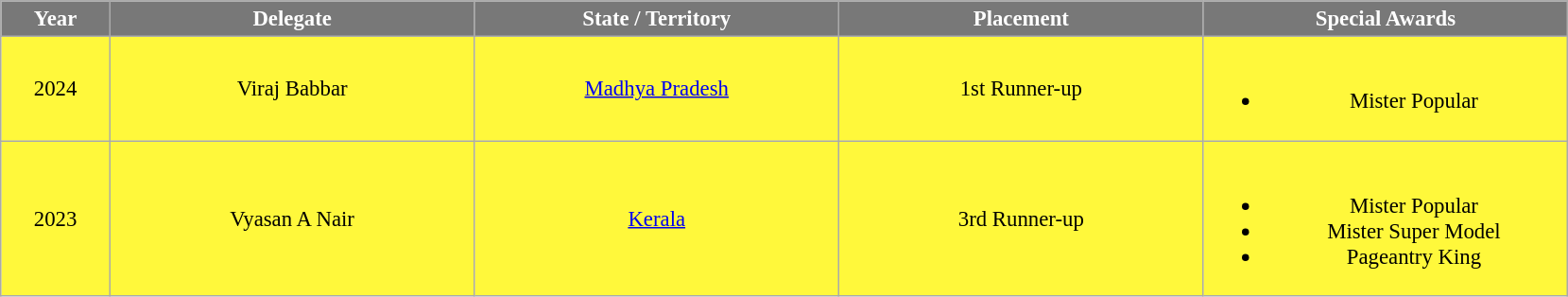<table class="wikitable sortable" style="font-size: 95%; text-align:center">
<tr>
<th width="70" style="background-color:#787878;color:#FFFFFF;">Year</th>
<th width="250" style="background-color:#787878;color:#FFFFFF;">Delegate</th>
<th width="250" style="background-color:#787878;color:#FFFFFF;">State / Territory</th>
<th width="250" style="background-color:#787878;color:#FFFFFF;">Placement</th>
<th width="250" style="background-color:#787878;color:#FFFFFF;">Special Awards</th>
</tr>
<tr style="background:#FFF83B;">
<td> 2024</td>
<td>Viraj Babbar</td>
<td><a href='#'>Madhya Pradesh</a></td>
<td>1st Runner-up</td>
<td><br><ul><li>Mister Popular</li></ul></td>
</tr>
<tr style="background:#FFF83B;">
<td> 2023</td>
<td>Vyasan A Nair</td>
<td><a href='#'>Kerala</a></td>
<td>3rd Runner-up</td>
<td><br><ul><li>Mister Popular</li><li>Mister Super Model</li><li>Pageantry King</li></ul></td>
</tr>
</table>
